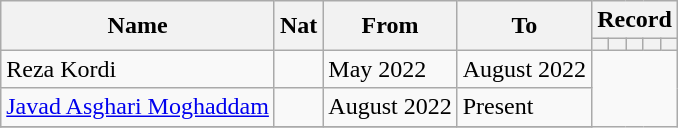<table class="wikitable" style="text-align: center">
<tr>
<th rowspan="2">Name</th>
<th rowspan="2">Nat</th>
<th rowspan="2">From</th>
<th rowspan="2">To</th>
<th colspan="6">Record</th>
</tr>
<tr>
<th></th>
<th></th>
<th></th>
<th></th>
<th></th>
</tr>
<tr>
<td align=left>Reza Kordi</td>
<td align=left></td>
<td align=left>May 2022</td>
<td align=left>August 2022<br></td>
</tr>
<tr>
<td align=left><a href='#'>Javad Asghari Moghaddam</a></td>
<td align=left></td>
<td align=left>August 2022</td>
<td align=left>Present<br></td>
</tr>
<tr>
</tr>
</table>
